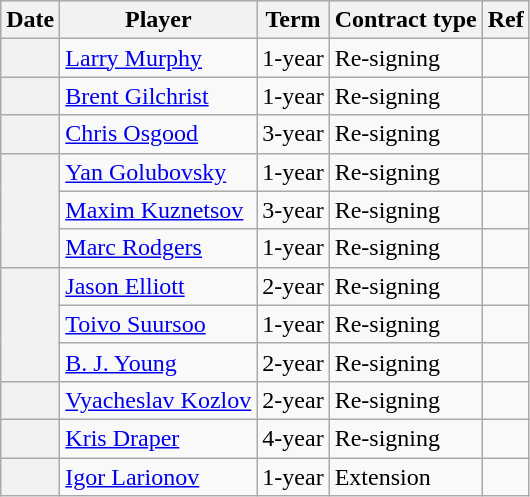<table class="wikitable plainrowheaders">
<tr style="background:#ddd; text-align:center;">
<th>Date</th>
<th>Player</th>
<th>Term</th>
<th>Contract type</th>
<th>Ref</th>
</tr>
<tr>
<th scope="row"></th>
<td><a href='#'>Larry Murphy</a></td>
<td>1-year</td>
<td>Re-signing</td>
<td></td>
</tr>
<tr>
<th scope="row"></th>
<td><a href='#'>Brent Gilchrist</a></td>
<td>1-year</td>
<td>Re-signing</td>
<td></td>
</tr>
<tr>
<th scope="row"></th>
<td><a href='#'>Chris Osgood</a></td>
<td>3-year</td>
<td>Re-signing</td>
<td></td>
</tr>
<tr>
<th scope="row" rowspan=3></th>
<td><a href='#'>Yan Golubovsky</a></td>
<td>1-year</td>
<td>Re-signing</td>
<td></td>
</tr>
<tr>
<td><a href='#'>Maxim Kuznetsov</a></td>
<td>3-year</td>
<td>Re-signing</td>
<td></td>
</tr>
<tr>
<td><a href='#'>Marc Rodgers</a></td>
<td>1-year</td>
<td>Re-signing</td>
<td></td>
</tr>
<tr>
<th scope="row" rowspan=3></th>
<td><a href='#'>Jason Elliott</a></td>
<td>2-year</td>
<td>Re-signing</td>
<td></td>
</tr>
<tr>
<td><a href='#'>Toivo Suursoo</a></td>
<td>1-year</td>
<td>Re-signing</td>
<td></td>
</tr>
<tr>
<td><a href='#'>B. J. Young</a></td>
<td>2-year</td>
<td>Re-signing</td>
<td></td>
</tr>
<tr>
<th scope="row"></th>
<td><a href='#'>Vyacheslav Kozlov</a></td>
<td>2-year</td>
<td>Re-signing</td>
<td></td>
</tr>
<tr>
<th scope="row"></th>
<td><a href='#'>Kris Draper</a></td>
<td>4-year</td>
<td>Re-signing</td>
<td></td>
</tr>
<tr>
<th scope="row"></th>
<td><a href='#'>Igor Larionov</a></td>
<td>1-year</td>
<td>Extension</td>
<td></td>
</tr>
</table>
